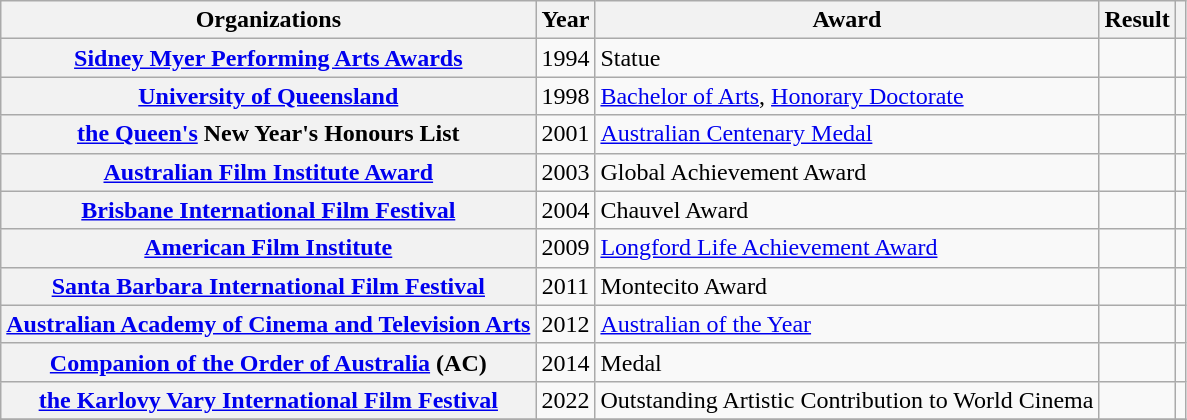<table class= "wikitable plainrowheaders sortable">
<tr>
<th>Organizations</th>
<th scope="col">Year</th>
<th scope="col">Award</th>
<th scope="col">Result</th>
<th scope="col" class="unsortable"></th>
</tr>
<tr>
<th scope="row" rowspan="1"><a href='#'>Sidney Myer Performing Arts Awards</a></th>
<td style="text-align:center;">1994</td>
<td>Statue</td>
<td></td>
<td></td>
</tr>
<tr>
<th scope="row" rowspan="1"><a href='#'>University of Queensland</a></th>
<td style="text-align:center;">1998</td>
<td><a href='#'>Bachelor of Arts</a>, <a href='#'>Honorary Doctorate</a></td>
<td></td>
<td></td>
</tr>
<tr>
<th scope="row" rowspan="1"><a href='#'>the Queen's</a> New Year's Honours List</th>
<td style="text-align:center;">2001</td>
<td><a href='#'>Australian Centenary Medal</a></td>
<td></td>
<td></td>
</tr>
<tr>
<th scope="row" rowspan="1"><a href='#'>Australian Film Institute Award</a></th>
<td style="text-align:center;">2003</td>
<td>Global Achievement Award</td>
<td></td>
<td></td>
</tr>
<tr>
<th scope="row" rowspan="1"><a href='#'>Brisbane International Film Festival</a></th>
<td style="text-align:center;">2004</td>
<td>Chauvel Award</td>
<td></td>
<td></td>
</tr>
<tr>
<th scope="row" rowspan="1"><a href='#'>American Film Institute</a></th>
<td style="text-align:center;">2009</td>
<td><a href='#'>Longford Life Achievement Award</a></td>
<td></td>
<td></td>
</tr>
<tr>
<th scope="row" rowspan="1"><a href='#'>Santa Barbara International Film Festival</a></th>
<td style="text-align:center;">2011</td>
<td>Montecito Award</td>
<td></td>
<td></td>
</tr>
<tr>
<th scope="row" rowspan="1"><a href='#'>Australian Academy of Cinema and Television Arts</a></th>
<td style="text-align:center;">2012</td>
<td><a href='#'>Australian of the Year</a></td>
<td></td>
<td></td>
</tr>
<tr>
<th scope="row" rowspan="1"><a href='#'>Companion of the Order of Australia</a> (AC)</th>
<td style="text-align:center;">2014</td>
<td>Medal</td>
<td></td>
<td></td>
</tr>
<tr>
<th scope="row" rowspan="1"><a href='#'>the Karlovy Vary International Film Festival</a></th>
<td style="text-align:center;">2022</td>
<td>Outstanding Artistic Contribution to World Cinema</td>
<td></td>
<td></td>
</tr>
<tr>
</tr>
</table>
